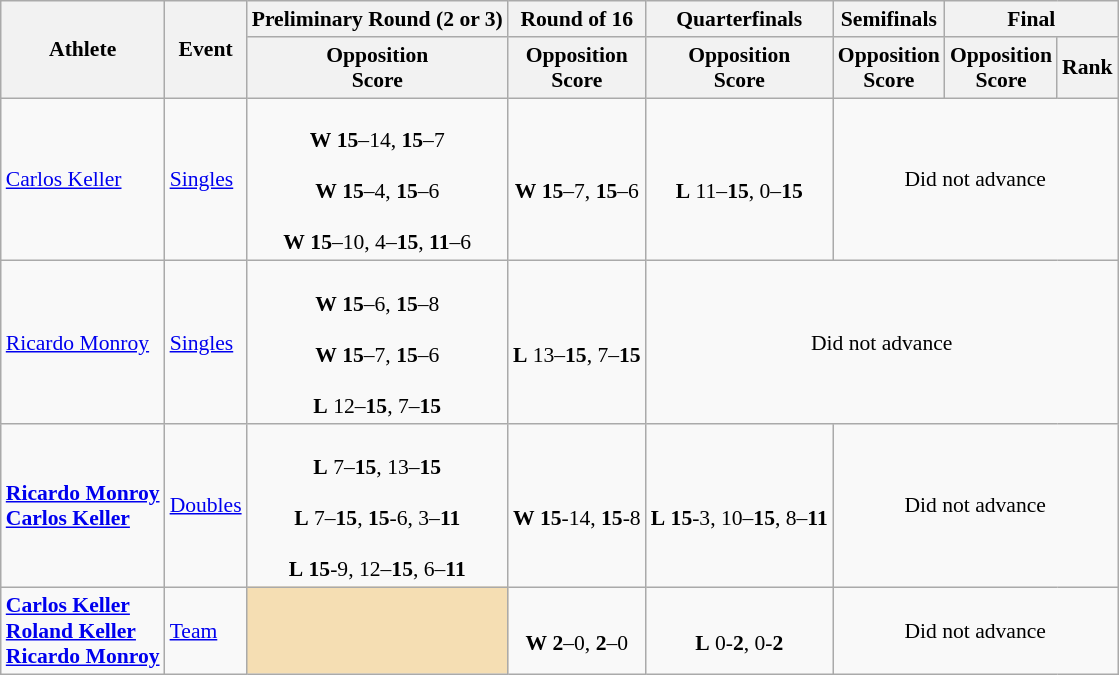<table class="wikitable" border="1" style="font-size:90%">
<tr>
<th rowspan=2>Athlete</th>
<th rowspan=2>Event</th>
<th>Preliminary Round (2 or 3)</th>
<th>Round of 16</th>
<th>Quarterfinals</th>
<th>Semifinals</th>
<th colspan=2>Final</th>
</tr>
<tr>
<th>Opposition<br>Score</th>
<th>Opposition<br>Score</th>
<th>Opposition<br>Score</th>
<th>Opposition<br>Score</th>
<th>Opposition<br>Score</th>
<th>Rank</th>
</tr>
<tr>
<td><a href='#'>Carlos Keller</a></td>
<td><a href='#'>Singles</a></td>
<td align=center><br><strong>W</strong> <strong>15</strong>–14, <strong>15</strong>–7<br><br><strong>W</strong> <strong>15</strong>–4, <strong>15</strong>–6<br><br><strong>W</strong> <strong>15</strong>–10, 4–<strong>15</strong>, <strong>11</strong>–6</td>
<td align=center><br><strong>W</strong> <strong>15</strong>–7, <strong>15</strong>–6</td>
<td align=center><br><strong>L</strong> 11–<strong>15</strong>, 0–<strong>15</strong></td>
<td align=center colspan=3>Did not advance</td>
</tr>
<tr>
<td><a href='#'>Ricardo Monroy</a></td>
<td><a href='#'>Singles</a></td>
<td align=center><br><strong>W</strong> <strong>15</strong>–6, <strong>15</strong>–8<br><br><strong>W</strong> <strong>15</strong>–7, <strong>15</strong>–6<br><br><strong>L</strong> 12–<strong>15</strong>, 7–<strong>15</strong></td>
<td align=center><br><strong>L</strong> 13–<strong>15</strong>, 7–<strong>15</strong></td>
<td align=center colspan=4>Did not advance</td>
</tr>
<tr>
<td><strong><a href='#'>Ricardo Monroy</a><br><a href='#'>Carlos Keller</a></strong></td>
<td><a href='#'>Doubles</a></td>
<td align=center><br><strong>L</strong> 7–<strong>15</strong>, 13–<strong>15</strong><br><br><strong>L</strong> 7–<strong>15</strong>, <strong>15</strong>-6, 3–<strong>11</strong><br><br><strong>L</strong> <strong>15</strong>-9, 12–<strong>15</strong>, 6–<strong>11</strong></td>
<td align=center><br><strong>W</strong> <strong>15</strong>-14, <strong>15</strong>-8</td>
<td align=center><br><strong>L</strong> <strong>15</strong>-3, 10–<strong>15</strong>, 8–<strong>11</strong></td>
<td align=center colspan=3>Did not advance</td>
</tr>
<tr>
<td><strong><a href='#'>Carlos Keller</a><br><a href='#'>Roland Keller</a><br><a href='#'>Ricardo Monroy</a></strong></td>
<td><a href='#'>Team</a></td>
<td align=center bgcolor=wheat></td>
<td align=center><br><strong>W</strong> <strong>2</strong>–0, <strong>2</strong>–0</td>
<td align=center><br><strong>L</strong> 0-<strong>2</strong>, 0-<strong>2</strong></td>
<td align=center colspan=3>Did not advance</td>
</tr>
</table>
